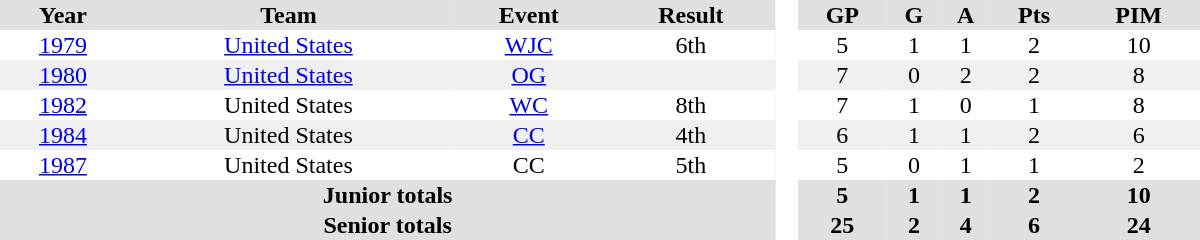<table border="0" cellpadding="1" cellspacing="0" style="text-align:center; width:50em">
<tr ALIGN="center" bgcolor="#e0e0e0">
<th>Year</th>
<th>Team</th>
<th>Event</th>
<th>Result</th>
<th ALIGN="center" rowspan="99" bgcolor="#ffffff"> </th>
<th>GP</th>
<th>G</th>
<th>A</th>
<th>Pts</th>
<th>PIM</th>
</tr>
<tr>
<td><a href='#'>1979</a></td>
<td><a href='#'>United States</a></td>
<td><a href='#'>WJC</a></td>
<td>6th</td>
<td>5</td>
<td>1</td>
<td>1</td>
<td>2</td>
<td>10</td>
</tr>
<tr bgcolor="#f0f0f0">
<td><a href='#'>1980</a></td>
<td><a href='#'>United States</a></td>
<td><a href='#'>OG</a></td>
<td></td>
<td>7</td>
<td>0</td>
<td>2</td>
<td>2</td>
<td>8</td>
</tr>
<tr>
<td><a href='#'>1982</a></td>
<td>United States</td>
<td><a href='#'>WC</a></td>
<td>8th</td>
<td>7</td>
<td>1</td>
<td>0</td>
<td>1</td>
<td>8</td>
</tr>
<tr bgcolor="#f0f0f0">
<td><a href='#'>1984</a></td>
<td>United States</td>
<td><a href='#'>CC</a></td>
<td>4th</td>
<td>6</td>
<td>1</td>
<td>1</td>
<td>2</td>
<td>6</td>
</tr>
<tr>
<td><a href='#'>1987</a></td>
<td>United States</td>
<td>CC</td>
<td>5th</td>
<td>5</td>
<td>0</td>
<td>1</td>
<td>1</td>
<td>2</td>
</tr>
<tr bgcolor="#e0e0e0">
<th colspan=4>Junior totals</th>
<th>5</th>
<th>1</th>
<th>1</th>
<th>2</th>
<th>10</th>
</tr>
<tr bgcolor="#e0e0e0">
<th colspan=4>Senior totals</th>
<th>25</th>
<th>2</th>
<th>4</th>
<th>6</th>
<th>24</th>
</tr>
</table>
